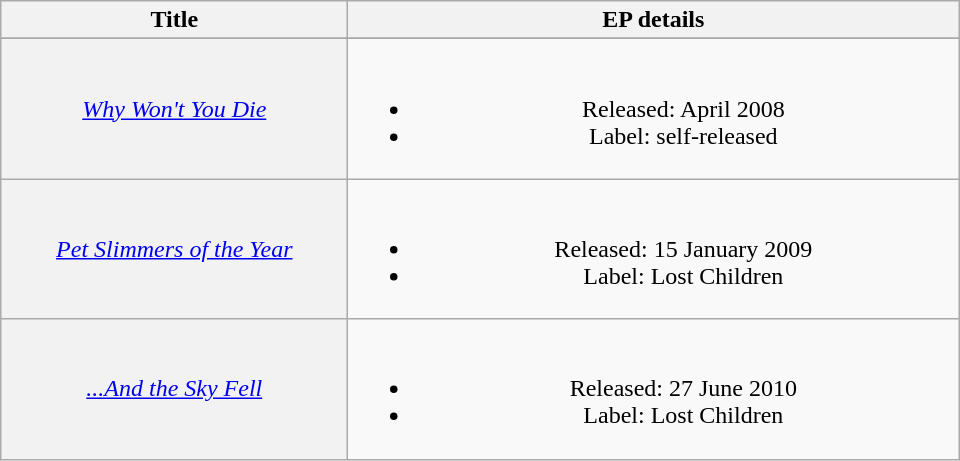<table class="wikitable plainrowheaders" style="text-align:center;" border="1">
<tr>
<th rowspan="1" scope="col" style="width:14em;">Title</th>
<th rowspan="1" scope="col" style="width:25em;">EP details</th>
</tr>
<tr>
</tr>
<tr>
<th scope="row" style="font-weight:normal;"><em><a href='#'>Why Won't You Die</a></em></th>
<td><br><ul><li>Released: April 2008</li><li>Label: self-released</li></ul></td>
</tr>
<tr>
<th scope="row" style="font-weight:normal;"><em><a href='#'>Pet Slimmers of the Year</a></em></th>
<td><br><ul><li>Released: 15 January 2009</li><li>Label: Lost Children</li></ul></td>
</tr>
<tr>
<th scope="row" style="font-weight:normal;"><em><a href='#'>...And the Sky Fell</a></em></th>
<td><br><ul><li>Released: 27 June 2010</li><li>Label: Lost Children</li></ul></td>
</tr>
</table>
